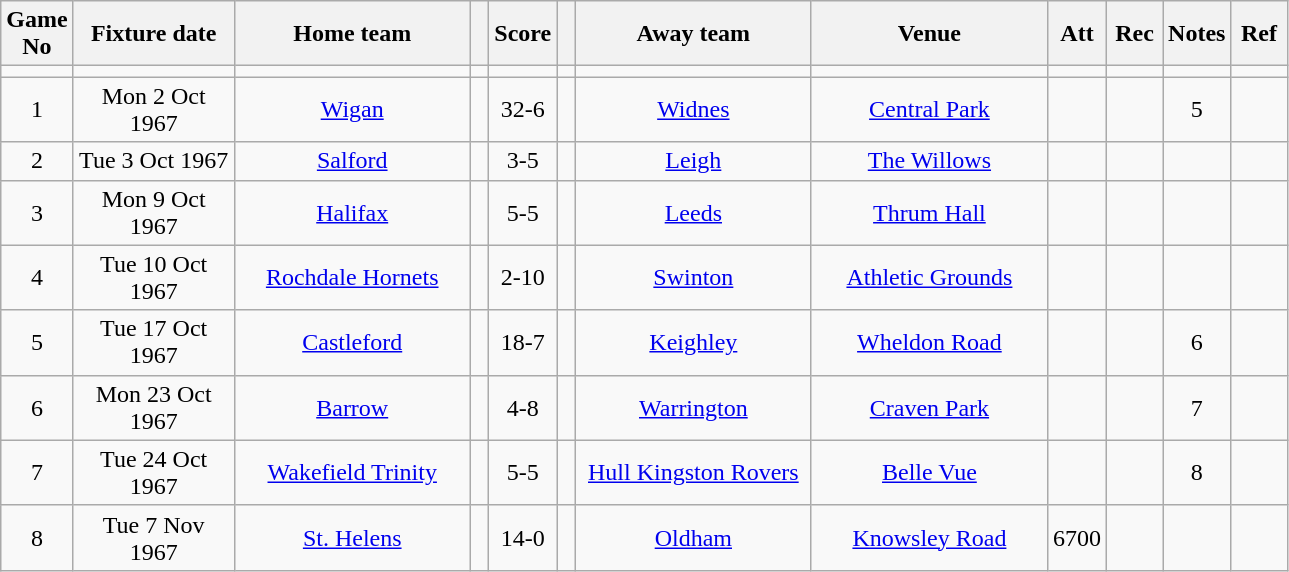<table class="wikitable" style="text-align:center;">
<tr>
<th width=20 abbr="No">Game No</th>
<th width=100 abbr="Date">Fixture date</th>
<th width=150 abbr="Home team">Home team</th>
<th width=5 abbr="space"></th>
<th width=20 abbr="Score">Score</th>
<th width=5 abbr="space"></th>
<th width=150 abbr="Away team">Away team</th>
<th width=150 abbr="Venue">Venue</th>
<th width=30 abbr="Att">Att</th>
<th width=30 abbr="Rec">Rec</th>
<th width=20 abbr="Notes">Notes</th>
<th width=30 abbr="Ref">Ref</th>
</tr>
<tr>
<td></td>
<td></td>
<td></td>
<td></td>
<td></td>
<td></td>
<td></td>
<td></td>
<td></td>
<td></td>
<td></td>
<td></td>
</tr>
<tr>
<td>1</td>
<td>Mon 2 Oct 1967</td>
<td><a href='#'>Wigan</a></td>
<td></td>
<td>32-6</td>
<td></td>
<td><a href='#'>Widnes</a></td>
<td><a href='#'>Central Park</a></td>
<td></td>
<td></td>
<td>5</td>
<td></td>
</tr>
<tr>
<td>2</td>
<td>Tue 3 Oct 1967</td>
<td><a href='#'>Salford</a></td>
<td></td>
<td>3-5</td>
<td></td>
<td><a href='#'>Leigh</a></td>
<td><a href='#'>The Willows</a></td>
<td></td>
<td></td>
<td></td>
<td></td>
</tr>
<tr>
<td>3</td>
<td>Mon 9 Oct 1967</td>
<td><a href='#'>Halifax</a></td>
<td></td>
<td>5-5</td>
<td></td>
<td><a href='#'>Leeds</a></td>
<td><a href='#'>Thrum Hall</a></td>
<td></td>
<td></td>
<td></td>
<td></td>
</tr>
<tr>
<td>4</td>
<td>Tue 10 Oct 1967</td>
<td><a href='#'>Rochdale Hornets</a></td>
<td></td>
<td>2-10</td>
<td></td>
<td><a href='#'>Swinton</a></td>
<td><a href='#'>Athletic Grounds</a></td>
<td></td>
<td></td>
<td></td>
<td></td>
</tr>
<tr>
<td>5</td>
<td>Tue 17 Oct 1967</td>
<td><a href='#'>Castleford</a></td>
<td></td>
<td>18-7</td>
<td></td>
<td><a href='#'>Keighley</a></td>
<td><a href='#'>Wheldon Road</a></td>
<td></td>
<td></td>
<td>6</td>
<td></td>
</tr>
<tr>
<td>6</td>
<td>Mon 23 Oct 1967</td>
<td><a href='#'>Barrow</a></td>
<td></td>
<td>4-8</td>
<td></td>
<td><a href='#'>Warrington</a></td>
<td><a href='#'>Craven Park</a></td>
<td></td>
<td></td>
<td>7</td>
<td></td>
</tr>
<tr>
<td>7</td>
<td>Tue 24 Oct 1967</td>
<td><a href='#'>Wakefield Trinity</a></td>
<td></td>
<td>5-5</td>
<td></td>
<td><a href='#'>Hull Kingston Rovers</a></td>
<td><a href='#'>Belle Vue</a></td>
<td></td>
<td></td>
<td>8</td>
<td></td>
</tr>
<tr>
<td>8</td>
<td>Tue 7 Nov 1967</td>
<td><a href='#'>St. Helens</a></td>
<td></td>
<td>14-0</td>
<td></td>
<td><a href='#'>Oldham</a></td>
<td><a href='#'>Knowsley Road</a></td>
<td>6700</td>
<td></td>
<td></td>
<td></td>
</tr>
</table>
